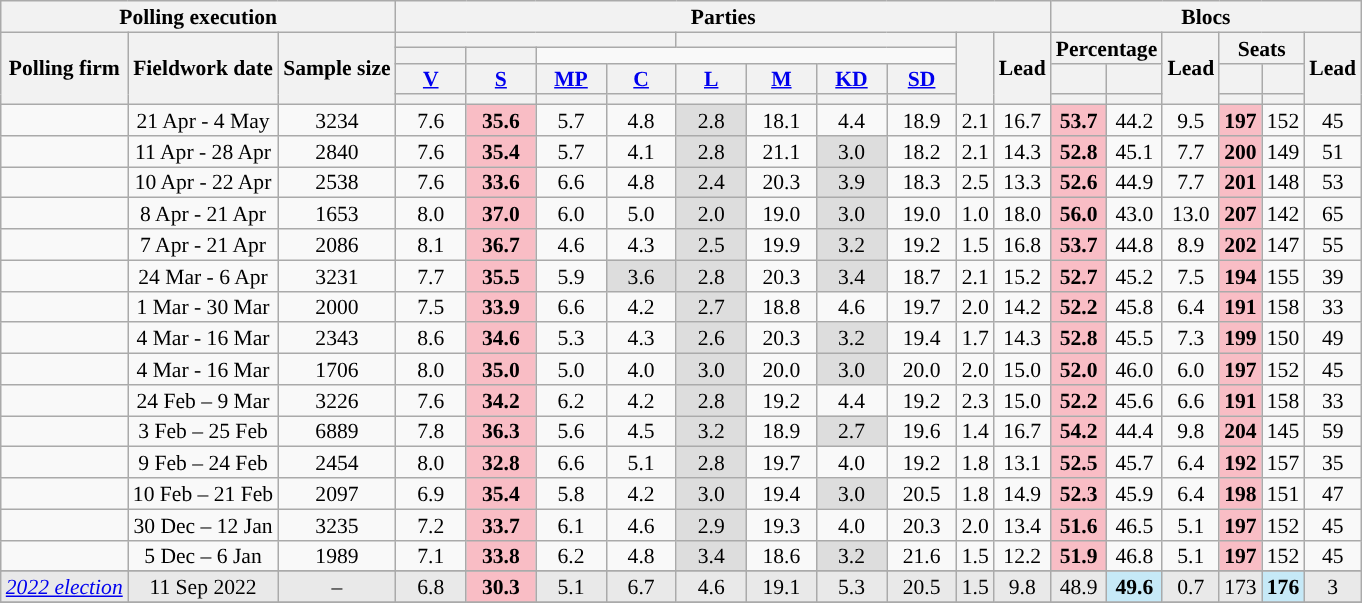<table class="wikitable sortable" style="text-align:center;font-size:90%;line-height:14px;">
<tr>
<th colspan="3">Polling execution</th>
<th colspan="10">Parties</th>
<th colspan="6">Blocs</th>
</tr>
<tr>
<th rowspan="4">Polling firm</th>
<th rowspan="4">Fieldwork date</th>
<th rowspan="4">Sample size</th>
<th colspan="4"></th>
<th colspan="4"></th>
<th rowspan="4"></th>
<th rowspan="4">Lead</th>
<th colspan="2" rowspan="2">Percentage</th>
<th rowspan="4">Lead</th>
<th colspan="2" rowspan="2">Seats</th>
<th rowspan="4">Lead</th>
</tr>
<tr>
<th style="background:"></th>
<th style="background:"></th>
</tr>
<tr>
<th class="sortable" style="width:40px;"><a href='#'>V</a></th>
<th class="sortable" style="width:40px;"><a href='#'>S</a></th>
<th class="sortable" style="width:40px;"><a href='#'>MP</a></th>
<th class="sortable" style="width:40px;"><a href='#'>C</a></th>
<th class="sortable" style="width:40px;"><a href='#'>L</a></th>
<th class="sortable" style="width:40px;"><a href='#'>M</a></th>
<th class="sortable" style="width:40px;"><a href='#'>KD</a></th>
<th class="sortable" style="width:40px;"><a href='#'>SD</a></th>
<th></th>
<th></th>
<th></th>
<th></th>
</tr>
<tr>
<th style="background:"></th>
<th style="background:"></th>
<th style="background:"></th>
<th style="background:"></th>
<th style="background:"></th>
<th style="background:"></th>
<th style="background:"></th>
<th style="background:"></th>
<th style="background:"></th>
<th style="background:"></th>
<th style="background:"></th>
<th style="background:"></th>
</tr>
<tr>
<td></td>
<td>21 Apr - 4 May</td>
<td>3234</td>
<td>7.6</td>
<td style="background:#F9BDC5;"><strong>35.6</strong></td>
<td>5.7</td>
<td>4.8</td>
<td style="background:#DDDDDD;">2.8</td>
<td>18.1</td>
<td>4.4</td>
<td>18.9</td>
<td>2.1</td>
<td style="background:">16.7</td>
<td style="background:#F9BDC5;"><strong>53.7</strong></td>
<td>44.2</td>
<td style="background:">9.5</td>
<td style="background:#F9BDC5;"><strong>197</strong></td>
<td>152</td>
<td style="background:">45</td>
</tr>
<tr>
<td></td>
<td>11 Apr - 28 Apr</td>
<td>2840</td>
<td>7.6</td>
<td style="background:#F9BDC5;"><strong>35.4</strong></td>
<td>5.7</td>
<td>4.1</td>
<td style="background:#DDDDDD;">2.8</td>
<td>21.1</td>
<td style="background:#DDDDDD;">3.0</td>
<td>18.2</td>
<td>2.1</td>
<td style="background:">14.3</td>
<td style="background:#F9BDC5;"><strong>52.8</strong></td>
<td>45.1</td>
<td style="background:">7.7</td>
<td style="background:#F9BDC5;"><strong>200</strong></td>
<td>149</td>
<td style="background:">51</td>
</tr>
<tr>
<td></td>
<td>10 Apr - 22 Apr</td>
<td>2538</td>
<td>7.6</td>
<td style="background:#F9BDC5;"><strong>33.6</strong></td>
<td>6.6</td>
<td>4.8</td>
<td style="background:#DDDDDD;">2.4</td>
<td>20.3</td>
<td style="background:#DDDDDD;">3.9</td>
<td>18.3</td>
<td>2.5</td>
<td style="background:">13.3</td>
<td style="background:#F9BDC5;"><strong>52.6</strong></td>
<td>44.9</td>
<td style="background:">7.7</td>
<td style="background:#F9BDC5;"><strong>201</strong></td>
<td>148</td>
<td style="background:">53</td>
</tr>
<tr>
<td></td>
<td>8 Apr - 21 Apr</td>
<td>1653</td>
<td>8.0</td>
<td style="background:#F9BDC5;"><strong>37.0</strong></td>
<td>6.0</td>
<td>5.0</td>
<td style="background:#DDDDDD;">2.0</td>
<td>19.0</td>
<td style="background:#DDDDDD;">3.0</td>
<td>19.0</td>
<td>1.0</td>
<td style="background:">18.0</td>
<td style="background:#F9BDC5;"><strong>56.0</strong></td>
<td>43.0</td>
<td style="background:">13.0</td>
<td style="background:#F9BDC5;"><strong>207</strong></td>
<td>142</td>
<td style="background:">65</td>
</tr>
<tr>
<td></td>
<td>7 Apr - 21 Apr</td>
<td>2086</td>
<td>8.1</td>
<td style="background:#F9BDC5;"><strong>36.7</strong></td>
<td>4.6</td>
<td>4.3</td>
<td style="background:#DDDDDD;">2.5</td>
<td>19.9</td>
<td style="background:#DDDDDD;">3.2</td>
<td>19.2</td>
<td>1.5</td>
<td style="background:">16.8</td>
<td style="background:#F9BDC5;"><strong>53.7</strong></td>
<td>44.8</td>
<td style="background:">8.9</td>
<td style="background:#F9BDC5;"><strong>202</strong></td>
<td>147</td>
<td style="background:">55</td>
</tr>
<tr>
<td></td>
<td>24 Mar - 6 Apr</td>
<td>3231</td>
<td>7.7</td>
<td style="background:#F9BDC5;"><strong>35.5</strong></td>
<td>5.9</td>
<td style="background:#DDDDDD;">3.6</td>
<td style="background:#DDDDDD;">2.8</td>
<td>20.3</td>
<td style="background:#DDDDDD;">3.4</td>
<td>18.7</td>
<td>2.1</td>
<td style="background:">15.2</td>
<td style="background:#F9BDC5;"><strong>52.7</strong></td>
<td>45.2</td>
<td style="background:">7.5</td>
<td style="background:#F9BDC5;"><strong>194</strong></td>
<td>155</td>
<td style="background:">39</td>
</tr>
<tr>
<td></td>
<td>1 Mar - 30 Mar</td>
<td>2000</td>
<td>7.5</td>
<td style="background:#F9BDC5;"><strong>33.9</strong></td>
<td>6.6</td>
<td>4.2</td>
<td style="background:#DDDDDD;">2.7</td>
<td>18.8</td>
<td>4.6</td>
<td>19.7</td>
<td>2.0</td>
<td style="background:">14.2</td>
<td style="background:#F9BDC5;"><strong>52.2</strong></td>
<td>45.8</td>
<td style="background:">6.4</td>
<td style="background:#F9BDC5;"><strong>191</strong></td>
<td>158</td>
<td style="background:">33</td>
</tr>
<tr>
<td></td>
<td>4 Mar - 16 Mar</td>
<td>2343</td>
<td>8.6</td>
<td style="background:#F9BDC5;"><strong>34.6</strong></td>
<td>5.3</td>
<td>4.3</td>
<td style="background:#DDDDDD;">2.6</td>
<td>20.3</td>
<td style="background:#DDDDDD;">3.2</td>
<td>19.4</td>
<td>1.7</td>
<td style="background:">14.3</td>
<td style="background:#F9BDC5;"><strong>52.8</strong></td>
<td>45.5</td>
<td style="background:">7.3</td>
<td style="background:#F9BDC5;"><strong>199</strong></td>
<td>150</td>
<td style="background:">49</td>
</tr>
<tr>
<td></td>
<td>4 Mar - 16 Mar</td>
<td>1706</td>
<td>8.0</td>
<td style="background:#F9BDC5;"><strong>35.0</strong></td>
<td>5.0</td>
<td>4.0</td>
<td style="background:#DDDDDD;">3.0</td>
<td>20.0</td>
<td style="background:#DDDDDD;">3.0</td>
<td>20.0</td>
<td>2.0</td>
<td style="background:">15.0</td>
<td style="background:#F9BDC5;"><strong>52.0</strong></td>
<td>46.0</td>
<td style="background:">6.0</td>
<td style="background:#F9BDC5;"><strong>197</strong></td>
<td>152</td>
<td style="background:">45</td>
</tr>
<tr>
<td></td>
<td>24 Feb – 9 Mar</td>
<td>3226</td>
<td>7.6</td>
<td style="background:#F9BDC5;"><strong>34.2</strong></td>
<td>6.2</td>
<td>4.2</td>
<td style="background:#DDDDDD;">2.8</td>
<td>19.2</td>
<td>4.4</td>
<td>19.2</td>
<td>2.3</td>
<td style="background:">15.0</td>
<td style="background:#F9BDC5;"><strong>52.2</strong></td>
<td>45.6</td>
<td style="background:">6.6</td>
<td style="background:#F9BDC5;"><strong>191</strong></td>
<td>158</td>
<td style="background:">33</td>
</tr>
<tr>
<td></td>
<td>3 Feb – 25 Feb</td>
<td>6889</td>
<td>7.8</td>
<td style="background:#F9BDC5;"><strong>36.3</strong></td>
<td>5.6</td>
<td>4.5</td>
<td style="background:#DDDDDD;">3.2</td>
<td>18.9</td>
<td style="background:#DDDDDD;">2.7</td>
<td>19.6</td>
<td>1.4</td>
<td style="background:">16.7</td>
<td style="background:#F9BDC5;"><strong>54.2</strong></td>
<td>44.4</td>
<td style="background:">9.8</td>
<td style="background:#F9BDC5;"><strong>204</strong></td>
<td>145</td>
<td style="background:">59</td>
</tr>
<tr>
<td></td>
<td>9 Feb – 24 Feb</td>
<td>2454</td>
<td>8.0</td>
<td style="background:#F9BDC5;"><strong>32.8</strong></td>
<td>6.6</td>
<td>5.1</td>
<td style="background:#DDDDDD;">2.8</td>
<td>19.7</td>
<td>4.0</td>
<td>19.2</td>
<td>1.8</td>
<td style="background:">13.1</td>
<td style="background:#F9BDC5;"><strong>52.5</strong></td>
<td>45.7</td>
<td style="background:">6.4</td>
<td style="background:#F9BDC5;"><strong>192</strong></td>
<td>157</td>
<td style="background:">35</td>
</tr>
<tr>
<td></td>
<td>10 Feb – 21 Feb</td>
<td>2097</td>
<td>6.9</td>
<td style="background:#F9BDC5;"><strong>35.4</strong></td>
<td>5.8</td>
<td>4.2</td>
<td style="background:#DDDDDD;">3.0</td>
<td>19.4</td>
<td style="background:#DDDDDD;">3.0</td>
<td>20.5</td>
<td>1.8</td>
<td style="background:">14.9</td>
<td style="background:#F9BDC5;"><strong>52.3</strong></td>
<td>45.9</td>
<td style="background:">6.4</td>
<td style="background:#F9BDC5;"><strong>198</strong></td>
<td>151</td>
<td style="background:">47</td>
</tr>
<tr>
<td></td>
<td>30 Dec – 12 Jan</td>
<td>3235</td>
<td>7.2</td>
<td style="background:#F9BDC5;"><strong>33.7</strong></td>
<td>6.1</td>
<td>4.6</td>
<td style="background:#DDDDDD;">2.9</td>
<td>19.3</td>
<td>4.0</td>
<td>20.3</td>
<td>2.0</td>
<td style="background:">13.4</td>
<td style="background:#F9BDC5;"><strong>51.6</strong></td>
<td>46.5</td>
<td style="background:">5.1</td>
<td style="background:#F9BDC5;"><strong>197</strong></td>
<td>152</td>
<td style="background:">45</td>
</tr>
<tr>
<td></td>
<td>5 Dec – 6 Jan</td>
<td>1989</td>
<td>7.1</td>
<td style="background:#F9BDC5;"><strong>33.8</strong></td>
<td>6.2</td>
<td>4.8</td>
<td style="background:#DDDDDD;">3.4</td>
<td>18.6</td>
<td style="background:#DDDDDD;">3.2</td>
<td>21.6</td>
<td>1.5</td>
<td style="background:">12.2</td>
<td style="background:#F9BDC5;"><strong>51.9</strong></td>
<td>46.8</td>
<td style="background:">5.1</td>
<td style="background:#F9BDC5;"><strong>197</strong></td>
<td>152</td>
<td style="background:">45</td>
</tr>
<tr>
</tr>
<tr style="background:#E9E9E9;" |49>
<td><em><a href='#'>2022 election</a></em></td>
<td>11 Sep 2022</td>
<td>–</td>
<td>6.8</td>
<td style="background:#F9BDC5;"><strong>30.3</strong></td>
<td>5.1</td>
<td>6.7</td>
<td>4.6</td>
<td>19.1</td>
<td>5.3</td>
<td>20.5</td>
<td>1.5</td>
<td style="background:">9.8</td>
<td>48.9</td>
<td style="background:#C6E9F7;"><strong>49.6</strong></td>
<td style="background:">0.7</td>
<td>173</td>
<td style="background:#C6E9F7;"><strong>176</strong></td>
<td style="background:">3</td>
</tr>
<tr>
</tr>
</table>
